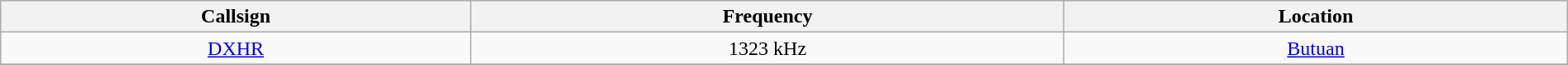<table class="wikitable" style="width:100%; text-align:center;">
<tr>
<th>Callsign</th>
<th>Frequency</th>
<th class="unsortable">Location</th>
</tr>
<tr>
<td><a href='#'>DXHR</a></td>
<td>1323 kHz</td>
<td><a href='#'>Butuan</a></td>
</tr>
<tr>
</tr>
</table>
